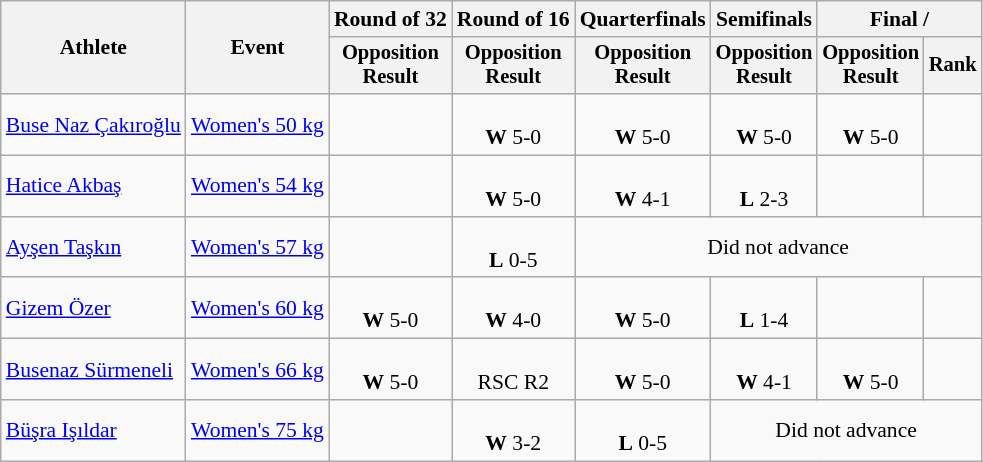<table class=wikitable style=font-size:90%;text-align:center>
<tr>
<th rowspan=2>Athlete</th>
<th rowspan=2>Event</th>
<th>Round of 32</th>
<th>Round of 16</th>
<th>Quarterfinals</th>
<th>Semifinals</th>
<th colspan=2>Final / </th>
</tr>
<tr style=font-size:95%>
<th>Opposition<br>Result</th>
<th>Opposition<br>Result</th>
<th>Opposition<br>Result</th>
<th>Opposition<br>Result</th>
<th>Opposition<br>Result</th>
<th>Rank</th>
</tr>
<tr>
<td align=left><a href='#'>Buse Naz Çakıroğlu</a></td>
<td align=left><a href='#'>Women's 50 kg</a></td>
<td></td>
<td><br><strong>W</strong> 5-0</td>
<td><br><strong>W</strong> 5-0</td>
<td><br><strong>W</strong> 5-0</td>
<td><br><strong>W</strong> 5-0</td>
<td></td>
</tr>
<tr>
<td align=left><a href='#'>Hatice Akbaş</a></td>
<td align=left><a href='#'>Women's 54 kg</a></td>
<td></td>
<td><br><strong>W</strong> 5-0</td>
<td><br><strong>W</strong> 4-1</td>
<td><br><strong>L</strong> 2-3</td>
<td></td>
<td></td>
</tr>
<tr>
<td align=left><a href='#'>Ayşen Taşkın</a></td>
<td align=left><a href='#'>Women's 57 kg</a></td>
<td></td>
<td><br><strong>L</strong> 0-5</td>
<td colspan=4>Did not advance</td>
</tr>
<tr>
<td align=left><a href='#'>Gizem Özer</a></td>
<td align=left><a href='#'>Women's 60 kg</a></td>
<td><br><strong>W</strong> 5-0</td>
<td><br><strong>W</strong> 4-0</td>
<td><br><strong>W</strong> 5-0</td>
<td><br><strong>L</strong> 1-4</td>
<td></td>
<td></td>
</tr>
<tr>
<td align=left><a href='#'>Busenaz Sürmeneli</a></td>
<td align=left><a href='#'>Women's 66 kg</a></td>
<td><br><strong>W</strong> 5-0</td>
<td><br>RSC R2</td>
<td><br><strong>W</strong> 5-0</td>
<td><br><strong>W</strong> 4-1</td>
<td><br><strong>W</strong> 5-0</td>
<td></td>
</tr>
<tr>
<td align=left><a href='#'>Büşra Işıldar</a></td>
<td align=left><a href='#'>Women's 75 kg</a></td>
<td></td>
<td><br><strong>W</strong> 3-2</td>
<td><br><strong>L</strong> 0-5</td>
<td colspan=3>Did not advance</td>
</tr>
</table>
